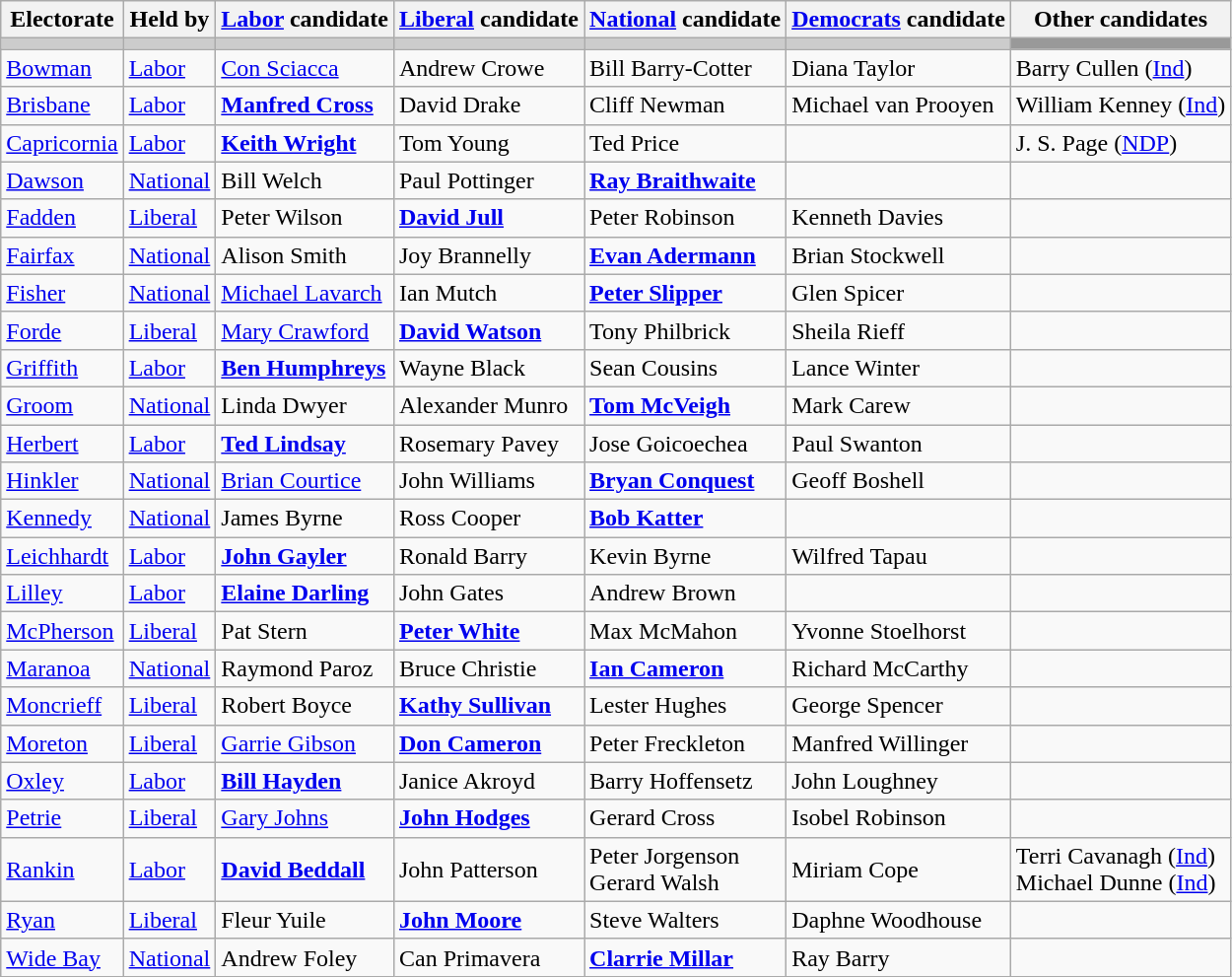<table class="wikitable">
<tr>
<th>Electorate</th>
<th>Held by</th>
<th><a href='#'>Labor</a> candidate</th>
<th><a href='#'>Liberal</a> candidate</th>
<th><a href='#'>National</a> candidate</th>
<th><a href='#'>Democrats</a> candidate</th>
<th>Other candidates</th>
</tr>
<tr bgcolor="#cccccc">
<td></td>
<td></td>
<td></td>
<td></td>
<td></td>
<td></td>
<td bgcolor="#999999"></td>
</tr>
<tr>
<td><a href='#'>Bowman</a></td>
<td><a href='#'>Labor</a></td>
<td><a href='#'>Con Sciacca</a></td>
<td>Andrew Crowe</td>
<td>Bill Barry-Cotter</td>
<td>Diana Taylor</td>
<td>Barry Cullen (<a href='#'>Ind</a>)</td>
</tr>
<tr>
<td><a href='#'>Brisbane</a></td>
<td><a href='#'>Labor</a></td>
<td><strong><a href='#'>Manfred Cross</a></strong></td>
<td>David Drake</td>
<td>Cliff Newman</td>
<td>Michael van Prooyen</td>
<td>William Kenney (<a href='#'>Ind</a>)</td>
</tr>
<tr>
<td><a href='#'>Capricornia</a></td>
<td><a href='#'>Labor</a></td>
<td><strong><a href='#'>Keith Wright</a></strong></td>
<td>Tom Young</td>
<td>Ted Price</td>
<td></td>
<td>J. S. Page (<a href='#'>NDP</a>)</td>
</tr>
<tr>
<td><a href='#'>Dawson</a></td>
<td><a href='#'>National</a></td>
<td>Bill Welch</td>
<td>Paul Pottinger</td>
<td><strong><a href='#'>Ray Braithwaite</a></strong></td>
<td></td>
<td></td>
</tr>
<tr>
<td><a href='#'>Fadden</a></td>
<td><a href='#'>Liberal</a></td>
<td>Peter Wilson</td>
<td><strong><a href='#'>David Jull</a></strong></td>
<td>Peter Robinson</td>
<td>Kenneth Davies</td>
<td></td>
</tr>
<tr>
<td><a href='#'>Fairfax</a></td>
<td><a href='#'>National</a></td>
<td>Alison Smith</td>
<td>Joy Brannelly</td>
<td><strong><a href='#'>Evan Adermann</a></strong></td>
<td>Brian Stockwell</td>
<td></td>
</tr>
<tr>
<td><a href='#'>Fisher</a></td>
<td><a href='#'>National</a></td>
<td><a href='#'>Michael Lavarch</a></td>
<td>Ian Mutch</td>
<td><strong><a href='#'>Peter Slipper</a></strong></td>
<td>Glen Spicer</td>
<td></td>
</tr>
<tr>
<td><a href='#'>Forde</a></td>
<td><a href='#'>Liberal</a></td>
<td><a href='#'>Mary Crawford</a></td>
<td><strong><a href='#'>David Watson</a></strong></td>
<td>Tony Philbrick</td>
<td>Sheila Rieff</td>
<td></td>
</tr>
<tr>
<td><a href='#'>Griffith</a></td>
<td><a href='#'>Labor</a></td>
<td><strong><a href='#'>Ben Humphreys</a></strong></td>
<td>Wayne Black</td>
<td>Sean Cousins</td>
<td>Lance Winter</td>
<td></td>
</tr>
<tr>
<td><a href='#'>Groom</a></td>
<td><a href='#'>National</a></td>
<td>Linda Dwyer</td>
<td>Alexander Munro</td>
<td><strong><a href='#'>Tom McVeigh</a></strong></td>
<td>Mark Carew</td>
<td></td>
</tr>
<tr>
<td><a href='#'>Herbert</a></td>
<td><a href='#'>Labor</a></td>
<td><strong><a href='#'>Ted Lindsay</a></strong></td>
<td>Rosemary Pavey</td>
<td>Jose Goicoechea</td>
<td>Paul Swanton</td>
<td></td>
</tr>
<tr>
<td><a href='#'>Hinkler</a></td>
<td><a href='#'>National</a></td>
<td><a href='#'>Brian Courtice</a></td>
<td>John Williams</td>
<td><strong><a href='#'>Bryan Conquest</a></strong></td>
<td>Geoff Boshell</td>
<td></td>
</tr>
<tr>
<td><a href='#'>Kennedy</a></td>
<td><a href='#'>National</a></td>
<td>James Byrne</td>
<td>Ross Cooper</td>
<td><strong><a href='#'>Bob Katter</a></strong></td>
<td></td>
<td></td>
</tr>
<tr>
<td><a href='#'>Leichhardt</a></td>
<td><a href='#'>Labor</a></td>
<td><strong><a href='#'>John Gayler</a></strong></td>
<td>Ronald Barry</td>
<td>Kevin Byrne</td>
<td>Wilfred Tapau</td>
<td></td>
</tr>
<tr>
<td><a href='#'>Lilley</a></td>
<td><a href='#'>Labor</a></td>
<td><strong><a href='#'>Elaine Darling</a></strong></td>
<td>John Gates</td>
<td>Andrew Brown</td>
<td></td>
<td></td>
</tr>
<tr>
<td><a href='#'>McPherson</a></td>
<td><a href='#'>Liberal</a></td>
<td>Pat Stern</td>
<td><strong><a href='#'>Peter White</a></strong></td>
<td>Max McMahon</td>
<td>Yvonne Stoelhorst</td>
<td></td>
</tr>
<tr>
<td><a href='#'>Maranoa</a></td>
<td><a href='#'>National</a></td>
<td>Raymond Paroz</td>
<td>Bruce Christie</td>
<td><strong><a href='#'>Ian Cameron</a></strong></td>
<td>Richard McCarthy</td>
<td></td>
</tr>
<tr>
<td><a href='#'>Moncrieff</a></td>
<td><a href='#'>Liberal</a></td>
<td>Robert Boyce</td>
<td><strong><a href='#'>Kathy Sullivan</a></strong></td>
<td>Lester Hughes</td>
<td>George Spencer</td>
<td></td>
</tr>
<tr>
<td><a href='#'>Moreton</a></td>
<td><a href='#'>Liberal</a></td>
<td><a href='#'>Garrie Gibson</a></td>
<td><strong><a href='#'>Don Cameron</a></strong></td>
<td>Peter Freckleton</td>
<td>Manfred Willinger</td>
<td></td>
</tr>
<tr>
<td><a href='#'>Oxley</a></td>
<td><a href='#'>Labor</a></td>
<td><strong><a href='#'>Bill Hayden</a></strong></td>
<td>Janice Akroyd</td>
<td>Barry Hoffensetz</td>
<td>John Loughney</td>
<td></td>
</tr>
<tr>
<td><a href='#'>Petrie</a></td>
<td><a href='#'>Liberal</a></td>
<td><a href='#'>Gary Johns</a></td>
<td><strong><a href='#'>John Hodges</a></strong></td>
<td>Gerard Cross</td>
<td>Isobel Robinson</td>
<td></td>
</tr>
<tr>
<td><a href='#'>Rankin</a></td>
<td><a href='#'>Labor</a></td>
<td><strong><a href='#'>David Beddall</a></strong></td>
<td>John Patterson</td>
<td>Peter Jorgenson<br>Gerard Walsh</td>
<td>Miriam Cope</td>
<td>Terri Cavanagh (<a href='#'>Ind</a>)<br>Michael Dunne (<a href='#'>Ind</a>)</td>
</tr>
<tr>
<td><a href='#'>Ryan</a></td>
<td><a href='#'>Liberal</a></td>
<td>Fleur Yuile</td>
<td><strong><a href='#'>John Moore</a></strong></td>
<td>Steve Walters</td>
<td>Daphne Woodhouse</td>
<td></td>
</tr>
<tr>
<td><a href='#'>Wide Bay</a></td>
<td><a href='#'>National</a></td>
<td>Andrew Foley</td>
<td>Can Primavera</td>
<td><strong><a href='#'>Clarrie Millar</a></strong></td>
<td>Ray Barry</td>
<td></td>
</tr>
</table>
